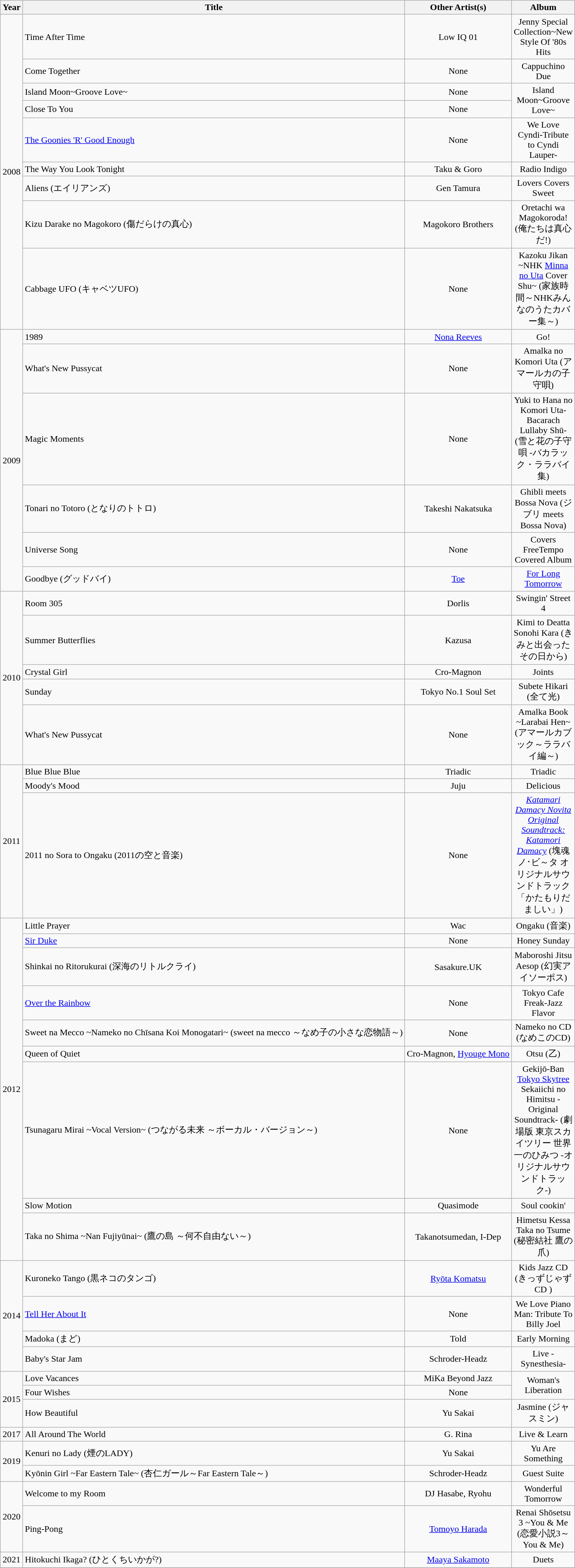<table class="wikitable">
<tr>
<th style="width:33px;">Year</th>
<th>Title</th>
<th>Other Artist(s)</th>
<th style="width:106px;">Album</th>
</tr>
<tr>
<td rowspan="9" style="text-align:center;">2008</td>
<td>Time After Time</td>
<td style="text-align:center;">Low IQ 01</td>
<td style="text-align:center;">Jenny Special Collection~New Style Of '80s Hits</td>
</tr>
<tr>
<td>Come Together</td>
<td style="text-align:center;">None</td>
<td style="text-align:center;">Cappuchino Due</td>
</tr>
<tr>
<td>Island Moon~Groove Love~</td>
<td style="text-align:center;">None</td>
<td rowspan="2" style="text-align:center;">Island Moon~Groove Love~</td>
</tr>
<tr>
<td>Close To You</td>
<td style="text-align:center;">None</td>
</tr>
<tr>
<td><a href='#'>The Goonies 'R' Good Enough</a></td>
<td style="text-align:center;">None</td>
<td style="text-align:center;">We Love Cyndi-Tribute to Cyndi Lauper-</td>
</tr>
<tr>
<td>The Way You Look Tonight</td>
<td style="text-align:center;">Taku & Goro</td>
<td style="text-align:center;">Radio Indigo</td>
</tr>
<tr>
<td>Aliens (エイリアンズ)</td>
<td style="text-align:center;">Gen Tamura</td>
<td style="text-align:center;">Lovers Covers Sweet</td>
</tr>
<tr>
<td>Kizu Darake no Magokoro (傷だらけの真心)</td>
<td style="text-align:center;">Magokoro Brothers</td>
<td style="text-align:center;">Oretachi wa Magokoroda! (俺たちは真心だ!)</td>
</tr>
<tr>
<td>Cabbage UFO (キャベツUFO)</td>
<td style="text-align:center;">None</td>
<td style="text-align:center;">Kazoku Jikan ~NHK <a href='#'>Minna no Uta</a> Cover Shu~ (家族時間～NHKみんなのうたカバー集～)</td>
</tr>
<tr>
<td rowspan="6" style="text-align:center;">2009</td>
<td>1989</td>
<td style="text-align:center;"><a href='#'>Nona Reeves</a></td>
<td style="text-align:center;">Go!</td>
</tr>
<tr>
<td>What's New Pussycat</td>
<td style="text-align:center;">None</td>
<td style="text-align:center;">Amalka no Komori Uta (アマールカの子守唄)</td>
</tr>
<tr>
<td>Magic Moments</td>
<td style="text-align:center;">None</td>
<td style="text-align:center;">Yuki to Hana no Komori Uta-Bacarach Lullaby Shū- (雪と花の子守唄 -バカラック・ララバイ集)</td>
</tr>
<tr>
<td>Tonari no Totoro (となりのトトロ)</td>
<td style="text-align:center;">Takeshi Nakatsuka</td>
<td style="text-align:center;">Ghibli meets Bossa Nova (ジブリ meets Bossa Nova)</td>
</tr>
<tr>
<td>Universe Song</td>
<td style="text-align:center;">None</td>
<td style="text-align:center;">Covers FreeTempo Covered Album</td>
</tr>
<tr>
<td>Goodbye (グッドバイ)</td>
<td style="text-align:center;"><a href='#'>Toe</a></td>
<td style="text-align:center;"><a href='#'>For Long Tomorrow</a></td>
</tr>
<tr>
<td rowspan="5" style="text-align:center;">2010</td>
<td>Room 305</td>
<td style="text-align:center;">Dorlis</td>
<td style="text-align:center;">Swingin' Street 4</td>
</tr>
<tr>
<td>Summer Butterflies</td>
<td style="text-align:center;">Kazusa</td>
<td style="text-align:center;">Kimi to Deatta Sonohi Kara (きみと出会った その日から)</td>
</tr>
<tr>
<td>Crystal Girl</td>
<td style="text-align:center;">Cro-Magnon</td>
<td style="text-align:center;">Joints</td>
</tr>
<tr>
<td>Sunday</td>
<td style="text-align:center;">Tokyo No.1 Soul Set</td>
<td style="text-align:center;">Subete Hikari (全て光)</td>
</tr>
<tr>
<td>What's New Pussycat</td>
<td style="text-align:center;">None</td>
<td style="text-align:center;">Amalka Book ~Larabai Hen~ (アマールカブック～ララバイ編～)</td>
</tr>
<tr>
<td rowspan="3" style="text-align:center;">2011</td>
<td>Blue Blue Blue</td>
<td style="text-align:center;">Triadic</td>
<td style="text-align:center;">Triadic</td>
</tr>
<tr>
<td>Moody's Mood</td>
<td style="text-align:center;">Juju</td>
<td style="text-align:center;">Delicious</td>
</tr>
<tr>
<td>2011 no Sora to Ongaku (2011の空と音楽)</td>
<td style="text-align:center;">None</td>
<td style="text-align:center;"><a href='#'><em>Katamari Damacy Novita Original Soundtrack: Katamori Damacy</em></a>  (塊魂ノ･ビ～タ オリジナルサウンドトラック 「かたもりだましい」)</td>
</tr>
<tr>
<td rowspan="9" style="text-align:center;">2012</td>
<td>Little Prayer</td>
<td style="text-align:center;">Wac</td>
<td style="text-align:center;">Ongaku (音楽)</td>
</tr>
<tr>
<td><a href='#'>Sir Duke</a></td>
<td style="text-align:center;">None</td>
<td style="text-align:center;">Honey Sunday</td>
</tr>
<tr>
<td>Shinkai no Ritorukurai (深海のリトルクライ)</td>
<td style="text-align:center;">Sasakure.UK</td>
<td style="text-align:center;">Maboroshi Jitsu Aesop (幻実アイソーポス)</td>
</tr>
<tr>
<td><a href='#'>Over the Rainbow</a></td>
<td style="text-align:center;">None</td>
<td style="text-align:center;">Tokyo Cafe Freak-Jazz Flavor</td>
</tr>
<tr>
<td>Sweet na Mecco ~Nameko no Chīsana Koi Monogatari~ (sweet na mecco ～なめ子の小さな恋物語～)</td>
<td style="text-align:center;">None</td>
<td style="text-align:center;">Nameko no CD (なめこのCD)</td>
</tr>
<tr>
<td>Queen of Quiet</td>
<td style="text-align:center;">Cro-Magnon, <a href='#'>Hyouge Mono</a></td>
<td style="text-align:center;">Otsu (乙)</td>
</tr>
<tr>
<td>Tsunagaru Mirai ~Vocal Version~ (つながる未来 ～ボーカル・バージョン～)</td>
<td style="text-align:center;">None</td>
<td style="text-align:center;">Gekijō-Ban <a href='#'>Tokyo Skytree</a> Sekaiichi no Himitsu -Original Soundtrack- (劇場版 東京スカイツリー 世界一のひみつ -オリジナルサウンドトラック-)</td>
</tr>
<tr>
<td>Slow Motion</td>
<td style="text-align:center;">Quasimode</td>
<td style="text-align:center;">Soul cookin'</td>
</tr>
<tr>
<td>Taka no Shima ~Nan Fujiyūnai~ (鷹の島 ～何不自由ない～)</td>
<td style="text-align:center;">Takanotsumedan, I-Dep</td>
<td style="text-align:center;">Himetsu Kessa Taka no Tsume (秘密結社 鷹の爪)</td>
</tr>
<tr>
<td rowspan="4" style="text-align:center;">2014</td>
<td>Kuroneko Tango (黒ネコのタンゴ)</td>
<td style="text-align:center;"><a href='#'>Ryōta Komatsu</a></td>
<td style="text-align:center;">Kids Jazz CD (きっずじゃずCD )</td>
</tr>
<tr>
<td><a href='#'>Tell Her About It</a></td>
<td style="text-align:center;">None</td>
<td style="text-align:center;">We Love Piano Man: Tribute To Billy Joel</td>
</tr>
<tr>
<td>Madoka (まど)</td>
<td style="text-align:center;">Told</td>
<td style="text-align:center;">Early Morning</td>
</tr>
<tr>
<td>Baby's Star Jam</td>
<td style="text-align:center;">Schroder-Headz</td>
<td style="text-align:center;">Live -Synesthesia-</td>
</tr>
<tr>
<td rowspan="3" style="text-align:center;">2015</td>
<td>Love Vacances</td>
<td style="text-align:center;">MiKa Beyond Jazz</td>
<td rowspan="2" style="text-align:center;">Woman's Liberation</td>
</tr>
<tr>
<td>Four Wishes</td>
<td style="text-align:center;">None</td>
</tr>
<tr>
<td>How Beautiful</td>
<td style="text-align:center;">Yu Sakai</td>
<td style="text-align:center;">Jasmine (ジャスミン)</td>
</tr>
<tr>
<td style="text-align:center;">2017</td>
<td>All Around The World</td>
<td style="text-align:center;">G. Rina</td>
<td style="text-align:center;">Live & Learn</td>
</tr>
<tr>
<td rowspan="2" style="text-align:center;">2019</td>
<td>Kenuri no Lady (煙のLADY)</td>
<td style="text-align:center;">Yu Sakai</td>
<td style="text-align:center;">Yu Are Something</td>
</tr>
<tr>
<td>Kyōnin Girl ~Far Eastern Tale~ (杏仁ガール～Far Eastern Tale～)</td>
<td style="text-align:center;">Schroder-Headz</td>
<td style="text-align:center;">Guest Suite</td>
</tr>
<tr>
<td rowspan="2" style="text-align:center;">2020</td>
<td>Welcome to my Room</td>
<td style="text-align:center;">DJ Hasabe, Ryohu</td>
<td style="text-align:center;">Wonderful Tomorrow</td>
</tr>
<tr>
<td>Ping-Pong</td>
<td style="text-align:center;"><a href='#'>Tomoyo Harada</a></td>
<td style="text-align:center;">Renai Shōsetsu 3 ~You & Me (恋愛小説3～You & Me)</td>
</tr>
<tr>
<td style="text-align:center;">2021</td>
<td>Hitokuchi Ikaga? (ひとくちいかが?)</td>
<td style="text-align:center;"><a href='#'>Maaya Sakamoto</a></td>
<td style="text-align:center;">Duets</td>
</tr>
<tr>
</tr>
</table>
